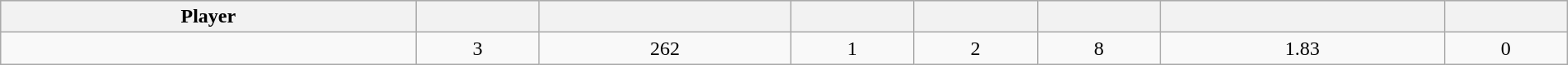<table class="wikitable sortable" style="width:100%;">
<tr style="text-align:center; background:#ddd;">
<th>Player</th>
<th></th>
<th></th>
<th></th>
<th></th>
<th></th>
<th></th>
<th></th>
</tr>
<tr align=center>
<td></td>
<td>3</td>
<td>262</td>
<td>1</td>
<td>2</td>
<td>8</td>
<td>1.83</td>
<td>0</td>
</tr>
</table>
